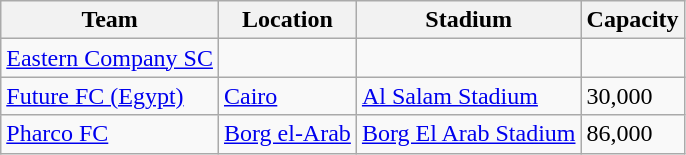<table class="wikitable sortable">
<tr>
<th>Team</th>
<th>Location</th>
<th>Stadium</th>
<th>Capacity</th>
</tr>
<tr>
<td><a href='#'>Eastern Company SC</a></td>
<td></td>
<td></td>
<td></td>
</tr>
<tr>
<td><a href='#'>Future FC (Egypt)</a></td>
<td><a href='#'>Cairo</a></td>
<td><a href='#'>Al Salam Stadium</a></td>
<td>30,000</td>
</tr>
<tr>
<td><a href='#'>Pharco FC</a></td>
<td><a href='#'>Borg el-Arab</a></td>
<td><a href='#'>Borg El Arab Stadium</a></td>
<td>86,000</td>
</tr>
</table>
